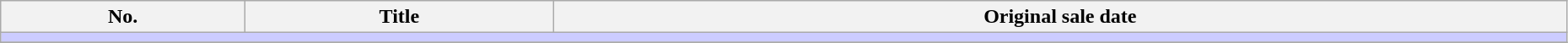<table class="wikitable" width="98%">
<tr>
<th>No.</th>
<th>Title</th>
<th>Original sale date</th>
</tr>
<tr>
<td colspan="3" bgcolor="#CCF"></td>
</tr>
<tr>
</tr>
</table>
